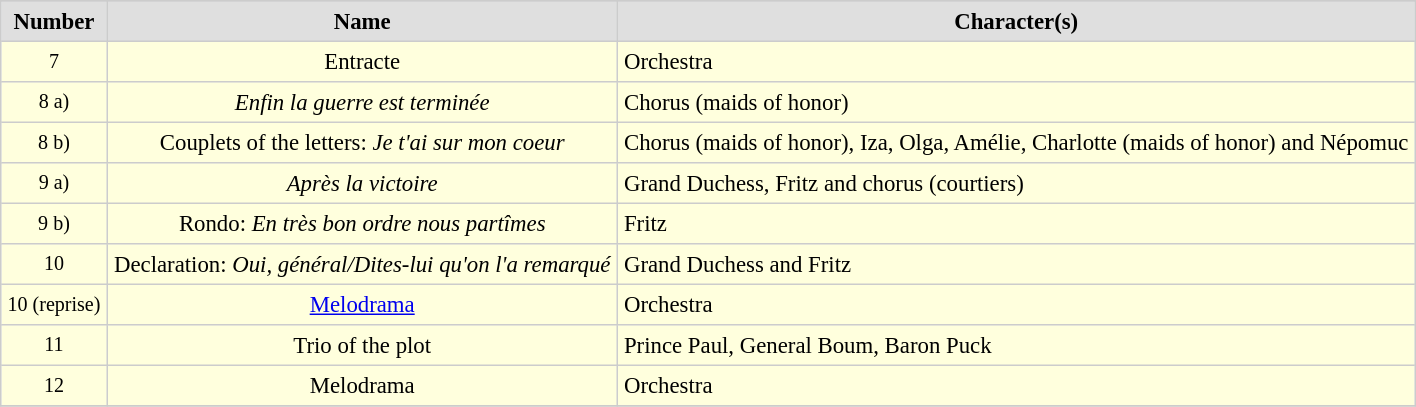<table bgcolor="#f7f8ff" cellpadding="4" cellspacing="0" border="2" style="text-align: center; font-size: 95%; border: #cccccc solid 1px; border-collapse: collapse; margin:1em auto;">
<tr>
</tr>
<tr bgcolor="#DFDFDF">
<th>Number</th>
<th>Name</th>
<th>Character(s)</th>
</tr>
<tr>
<td bgcolor="#ffffdd" style="font-size: 88%;">7</td>
<td bgcolor="#ffffdd">Entracte</td>
<td align="left" bgcolor="#ffffdd">Orchestra</td>
</tr>
<tr>
<td bgcolor="#ffffdd" style="font-size: 88%;">8 a)</td>
<td bgcolor="#ffffdd"><em>Enfin la guerre est terminée</em></td>
<td align="left" bgcolor="#ffffdd">Chorus (maids of honor)</td>
</tr>
<tr>
<td bgcolor="#ffffdd" style="font-size: 88%;">8 b)</td>
<td bgcolor="#ffffdd">Couplets of the letters: <em>Je t'ai sur mon coeur</em></td>
<td align="left" bgcolor="#ffffdd">Chorus (maids of honor), Iza, Olga, Amélie, Charlotte (maids of honor) and Népomuc</td>
</tr>
<tr>
<td bgcolor="#ffffdd" style="font-size: 88%;">9 a)</td>
<td bgcolor="#ffffdd"><em>Après la victoire</em></td>
<td align="left" bgcolor="#ffffdd">Grand Duchess, Fritz and chorus (courtiers)</td>
</tr>
<tr>
<td bgcolor="#ffffdd" style="font-size: 88%;">9 b)</td>
<td bgcolor="#ffffdd">Rondo: <em>En très bon ordre nous partîmes</em></td>
<td align="left" bgcolor="#ffffdd">Fritz</td>
</tr>
<tr>
<td bgcolor="#ffffdd" style="font-size: 88%;">10</td>
<td bgcolor="#ffffdd">Declaration: <em>Oui, général/Dites-lui qu'on l'a remarqué</em></td>
<td align="left" bgcolor="#ffffdd">Grand Duchess and Fritz</td>
</tr>
<tr>
<td bgcolor="#ffffdd" style="font-size: 88%;">10 (reprise)</td>
<td bgcolor="#ffffdd"><a href='#'>Melodrama</a></td>
<td align="left" bgcolor="#ffffdd">Orchestra</td>
</tr>
<tr>
<td bgcolor="#ffffdd" style="font-size: 88%;">11</td>
<td bgcolor="#ffffdd">Trio of the plot</td>
<td align="left" bgcolor="#ffffdd">Prince Paul, General Boum, Baron Puck</td>
</tr>
<tr>
<td bgcolor="#ffffdd" style="font-size: 88%;">12</td>
<td bgcolor="#ffffdd">Melodrama</td>
<td align="left" bgcolor="#ffffdd">Orchestra</td>
</tr>
<tr>
</tr>
</table>
